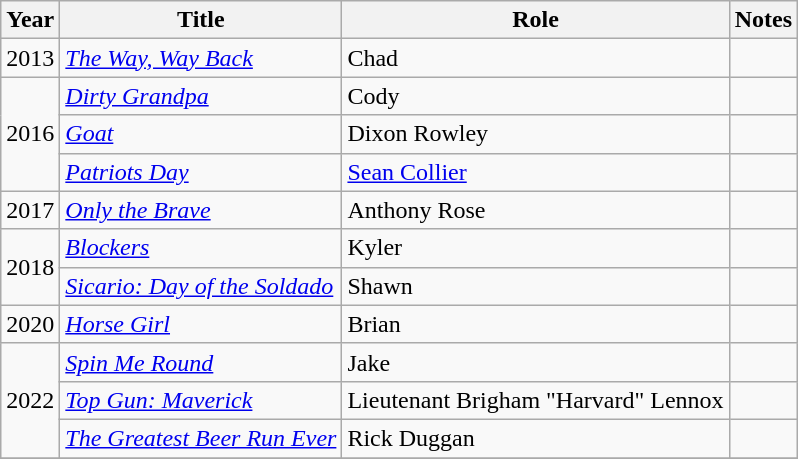<table class="wikitable sortable">
<tr>
<th>Year</th>
<th>Title</th>
<th>Role</th>
<th class="unsortable">Notes</th>
</tr>
<tr>
<td>2013</td>
<td><em><a href='#'>The Way, Way Back</a></em></td>
<td>Chad</td>
<td></td>
</tr>
<tr>
<td rowspan="3">2016</td>
<td><em><a href='#'>Dirty Grandpa</a></em></td>
<td>Cody</td>
<td></td>
</tr>
<tr>
<td><em><a href='#'>Goat</a></em></td>
<td>Dixon Rowley</td>
<td></td>
</tr>
<tr>
<td><em><a href='#'>Patriots Day</a></em></td>
<td><a href='#'>Sean Collier</a></td>
<td></td>
</tr>
<tr>
<td>2017</td>
<td><em><a href='#'>Only the Brave</a></em></td>
<td>Anthony Rose</td>
<td></td>
</tr>
<tr>
<td rowspan="2">2018</td>
<td><em><a href='#'>Blockers</a></em></td>
<td>Kyler</td>
<td></td>
</tr>
<tr>
<td><em><a href='#'>Sicario: Day of the Soldado</a></em></td>
<td>Shawn</td>
<td></td>
</tr>
<tr>
<td>2020</td>
<td><em><a href='#'>Horse Girl</a></em></td>
<td>Brian</td>
<td></td>
</tr>
<tr>
<td rowspan="3">2022</td>
<td><em><a href='#'>Spin Me Round</a></em></td>
<td>Jake</td>
<td></td>
</tr>
<tr>
<td><em><a href='#'>Top Gun: Maverick</a></em></td>
<td>Lieutenant Brigham "Harvard" Lennox</td>
<td></td>
</tr>
<tr>
<td><em><a href='#'>The Greatest Beer Run Ever</a></em></td>
<td>Rick Duggan</td>
<td></td>
</tr>
<tr>
</tr>
</table>
